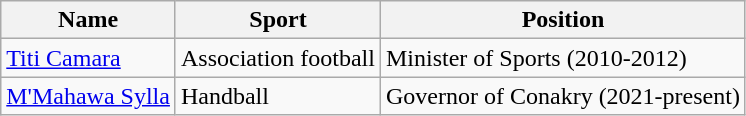<table class="wikitable sortable">
<tr>
<th>Name</th>
<th>Sport</th>
<th>Position</th>
</tr>
<tr>
<td data-sort-value="Camara,Titi"><a href='#'>Titi Camara</a></td>
<td>Association football</td>
<td>Minister of Sports (2010-2012)</td>
</tr>
<tr>
<td data-sort-value="Sylla,M'Mahawa"><a href='#'>M'Mahawa Sylla</a></td>
<td>Handball</td>
<td>Governor of Conakry (2021-present)</td>
</tr>
</table>
